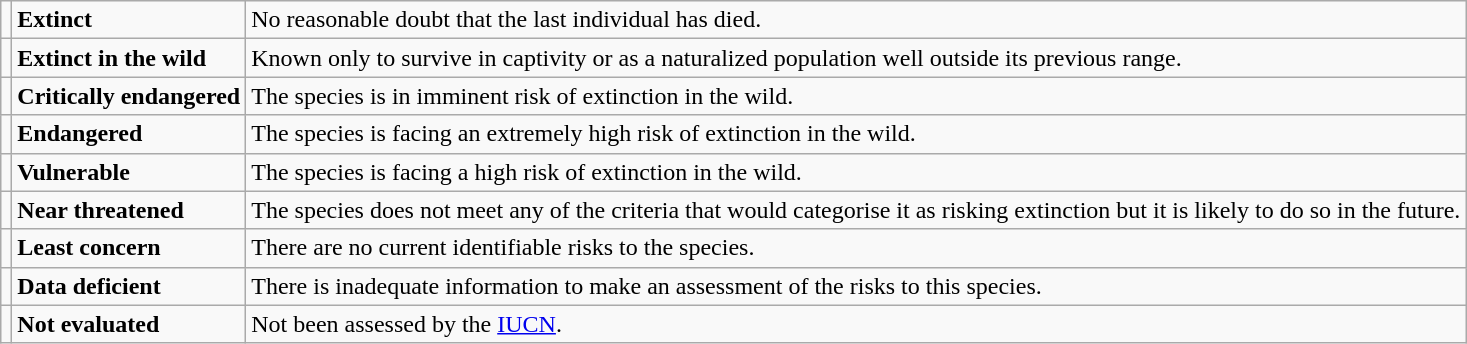<table class="wikitable" style="text-align:left">
<tr>
<td></td>
<td><strong>Extinct</strong></td>
<td>No reasonable doubt that the last individual has died.</td>
</tr>
<tr>
<td></td>
<td><strong>Extinct in the wild</strong></td>
<td>Known only to survive in captivity or as a naturalized population well outside its previous range.</td>
</tr>
<tr>
<td></td>
<td><strong>Critically endangered</strong></td>
<td>The species is in imminent risk of extinction in the wild.</td>
</tr>
<tr>
<td></td>
<td><strong>Endangered</strong></td>
<td>The species is facing an extremely high risk of extinction in the wild.</td>
</tr>
<tr>
<td></td>
<td><strong>Vulnerable</strong></td>
<td>The species is facing a high risk of extinction in the wild.</td>
</tr>
<tr>
<td></td>
<td><strong>Near threatened</strong></td>
<td>The species does not meet any of the criteria that would categorise it as risking extinction but it is likely to do so in the future.</td>
</tr>
<tr>
<td></td>
<td><strong>Least concern</strong></td>
<td>There are no current identifiable risks to the species.</td>
</tr>
<tr>
<td></td>
<td><strong>Data deficient</strong></td>
<td>There is inadequate information to make an assessment of the risks to this species.</td>
</tr>
<tr>
<td></td>
<td><strong>Not evaluated</strong></td>
<td>Not been assessed by the <a href='#'>IUCN</a>.</td>
</tr>
</table>
